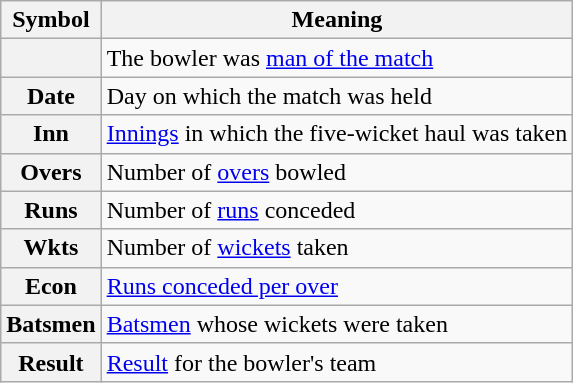<table class="wikitable plainrowheaders">
<tr>
<th scope="col">Symbol</th>
<th scope="col">Meaning</th>
</tr>
<tr>
<th scope="row"></th>
<td>The bowler was <a href='#'>man of the match</a></td>
</tr>
<tr>
<th scope="row">Date</th>
<td>Day on which the match was held</td>
</tr>
<tr>
<th scope="row">Inn</th>
<td><a href='#'>Innings</a> in which the five-wicket haul was taken</td>
</tr>
<tr>
<th scope="row">Overs</th>
<td>Number of <a href='#'>overs</a> bowled</td>
</tr>
<tr>
<th scope="row">Runs</th>
<td>Number of <a href='#'>runs</a> conceded</td>
</tr>
<tr>
<th scope="row">Wkts</th>
<td>Number of <a href='#'>wickets</a> taken</td>
</tr>
<tr>
<th scope="row">Econ</th>
<td><a href='#'>Runs conceded per over</a></td>
</tr>
<tr>
<th scope="row">Batsmen</th>
<td><a href='#'>Batsmen</a> whose wickets were taken</td>
</tr>
<tr>
<th scope="row">Result</th>
<td><a href='#'>Result</a> for the bowler's team</td>
</tr>
</table>
